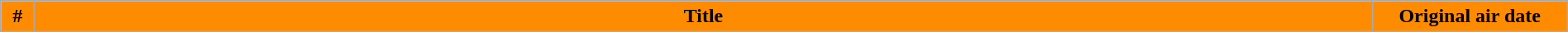<table class="wikitable plainrowheaders" style="width:100%; margin:auto; background:#FFFFFF;">
<tr>
<th style="background-color:#FF8C00;" width="20">#</th>
<th style="background-color:#FF8C00;">Title</th>
<th style="background-color:#FF8C00;" width="150">Original air date<br>



</th>
</tr>
</table>
